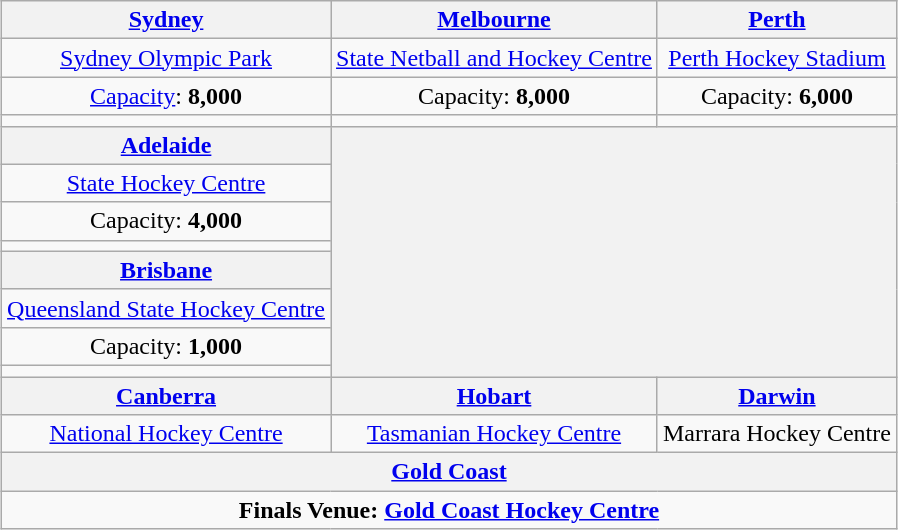<table class="wikitable" style="text-align:center;margin: 1em auto;">
<tr>
<th><a href='#'>Sydney</a></th>
<th><a href='#'>Melbourne</a></th>
<th><a href='#'>Perth</a></th>
</tr>
<tr>
<td><a href='#'>Sydney Olympic Park</a></td>
<td><a href='#'>State Netball and Hockey Centre</a></td>
<td><a href='#'>Perth Hockey Stadium</a></td>
</tr>
<tr>
<td><a href='#'>Capacity</a>: <strong>8,000</strong></td>
<td>Capacity: <strong>8,000</strong></td>
<td>Capacity: <strong>6,000</strong></td>
</tr>
<tr>
<td></td>
<td></td>
<td></td>
</tr>
<tr>
<th><a href='#'>Adelaide</a></th>
<th rowspan=8 colspan=2></th>
</tr>
<tr>
<td><a href='#'>State Hockey Centre</a></td>
</tr>
<tr>
<td>Capacity: <strong>4,000</strong></td>
</tr>
<tr>
<td></td>
</tr>
<tr>
<th><a href='#'>Brisbane</a></th>
</tr>
<tr>
<td><a href='#'>Queensland State Hockey Centre</a></td>
</tr>
<tr>
<td>Capacity: <strong>1,000</strong></td>
</tr>
<tr>
<td></td>
</tr>
<tr>
<th><a href='#'>Canberra</a></th>
<th><a href='#'>Hobart</a></th>
<th><a href='#'>Darwin</a></th>
</tr>
<tr>
<td><a href='#'>National Hockey Centre</a></td>
<td><a href='#'>Tasmanian Hockey Centre</a></td>
<td>Marrara Hockey Centre</td>
</tr>
<tr>
<th rowspan=1 colspan=3><a href='#'>Gold Coast</a></th>
</tr>
<tr>
<td rowspan=1 colspan=3><strong>Finals Venue: <a href='#'>Gold Coast Hockey Centre</a></strong></td>
</tr>
</table>
